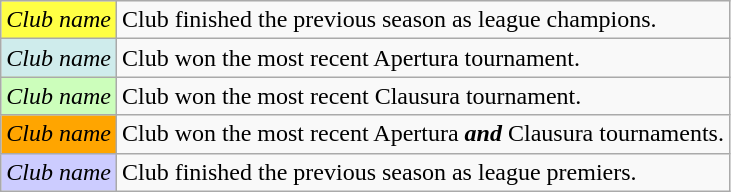<table class=wikitable>
<tr>
<td style="background:#FFFF44"><em>Club name</em></td>
<td>Club finished the previous season as league champions.</td>
</tr>
<tr>
<td style="background:#CFECEC"><em>Club name</em></td>
<td>Club won the most recent Apertura tournament.</td>
</tr>
<tr>
<td style="background:#CCFEBB"><em>Club name</em></td>
<td>Club won the most recent Clausura tournament.</td>
</tr>
<tr>
<td style="background:#FFA500"><em>Club name</em></td>
<td>Club won the most recent Apertura <strong><em>and</em></strong> Clausura tournaments.</td>
</tr>
<tr>
<td style="background:#CCCCFF"><em>Club name</em></td>
<td>Club finished the previous season as league premiers.</td>
</tr>
</table>
